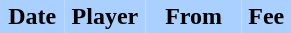<table border="0" cellspacing="0" cellpadding="2">
<tr bgcolor=AAD0FF>
<th width=20%>Date</th>
<th width=25%>Player</th>
<th width=30%>From</th>
<th width=15%>Fee</th>
</tr>
<tr>
<td></td>
<td></td>
<td></td>
</tr>
</table>
